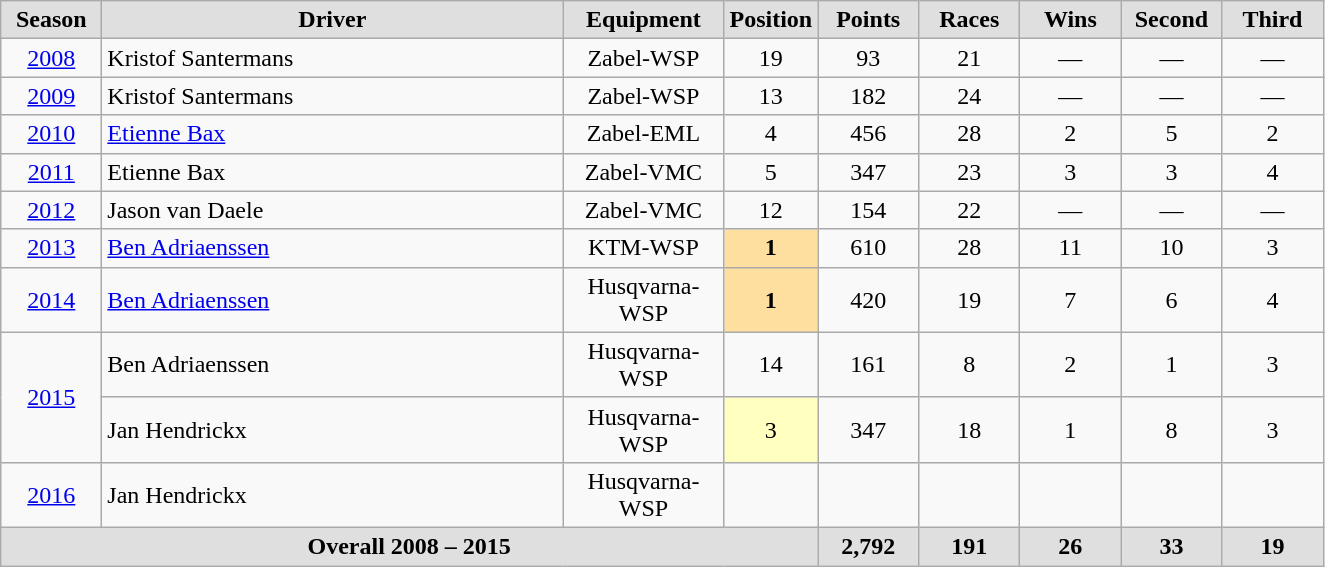<table class="wikitable">
<tr align="center" style="background:#dfdfdf;">
<td width="60"><strong>Season</strong></td>
<td width="300"><strong>Driver</strong></td>
<td width="100"><strong>Equipment</strong></td>
<td width="30"><strong>Position</strong></td>
<td width="60"><strong>Points</strong></td>
<td width="60"><strong>Races</strong></td>
<td width="60"><strong>Wins</strong></td>
<td width="60"><strong>Second</strong></td>
<td width="60"><strong>Third</strong></td>
</tr>
<tr align="center">
<td><a href='#'>2008</a></td>
<td align="left"> Kristof Santermans</td>
<td>Zabel-WSP</td>
<td>19</td>
<td>93</td>
<td>21</td>
<td>—</td>
<td>—</td>
<td>—</td>
</tr>
<tr align="center">
<td><a href='#'>2009</a></td>
<td align="left"> Kristof Santermans</td>
<td>Zabel-WSP</td>
<td>13</td>
<td>182</td>
<td>24</td>
<td>—</td>
<td>—</td>
<td>—</td>
</tr>
<tr align="center">
<td><a href='#'>2010</a></td>
<td align="left"> <a href='#'>Etienne Bax</a></td>
<td>Zabel-EML</td>
<td>4</td>
<td>456</td>
<td>28</td>
<td>2</td>
<td>5</td>
<td>2</td>
</tr>
<tr align="center">
<td><a href='#'>2011</a></td>
<td align="left"> Etienne Bax</td>
<td>Zabel-VMC</td>
<td>5</td>
<td>347</td>
<td>23</td>
<td>3</td>
<td>3</td>
<td>4</td>
</tr>
<tr align="center">
<td><a href='#'>2012</a></td>
<td align="left"> Jason van Daele</td>
<td>Zabel-VMC</td>
<td>12</td>
<td>154</td>
<td>22</td>
<td>—</td>
<td>—</td>
<td>—</td>
</tr>
<tr align="center">
<td><a href='#'>2013</a></td>
<td align="left"> <a href='#'>Ben Adriaenssen</a></td>
<td>KTM-WSP</td>
<td style="background:#ffdf9f;"><strong>1</strong></td>
<td>610</td>
<td>28</td>
<td>11</td>
<td>10</td>
<td>3</td>
</tr>
<tr align="center">
<td><a href='#'>2014</a></td>
<td align="left"> <a href='#'>Ben Adriaenssen</a></td>
<td>Husqvarna-WSP</td>
<td style="background:#ffdf9f;"><strong>1</strong></td>
<td>420</td>
<td>19</td>
<td>7</td>
<td>6</td>
<td>4</td>
</tr>
<tr align="center">
<td rowspan=2><a href='#'>2015</a></td>
<td align="left"> Ben Adriaenssen</td>
<td>Husqvarna-WSP</td>
<td>14</td>
<td>161</td>
<td>8</td>
<td>2</td>
<td>1</td>
<td>3</td>
</tr>
<tr align="center">
<td align="left"> Jan Hendrickx</td>
<td>Husqvarna-WSP</td>
<td style="background:#ffffbf;">3</td>
<td>347</td>
<td>18</td>
<td>1</td>
<td>8</td>
<td>3</td>
</tr>
<tr align="center">
<td><a href='#'>2016</a></td>
<td align="left"> Jan Hendrickx</td>
<td>Husqvarna-WSP</td>
<td></td>
<td></td>
<td></td>
<td></td>
<td></td>
<td></td>
</tr>
<tr align="center" style="background:#dfdfdf;">
<td align="center" colspan=4><strong>Overall 2008 – 2015</strong></td>
<td><strong>2,792</strong></td>
<td><strong>191</strong></td>
<td><strong>26</strong></td>
<td><strong>33</strong></td>
<td><strong>19</strong></td>
</tr>
</table>
